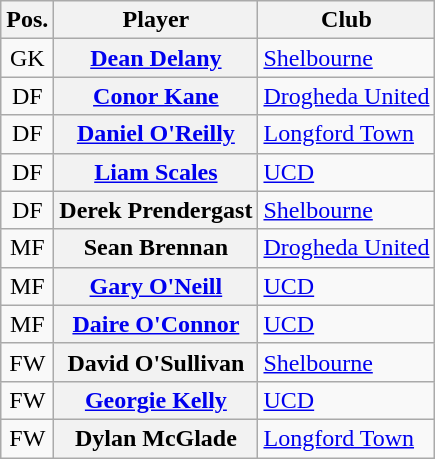<table class="wikitable plainrowheaders" style="text-align: left">
<tr>
<th scope=col>Pos.</th>
<th scope=col>Player</th>
<th scope=col>Club</th>
</tr>
<tr>
<td style=text-align:center>GK</td>
<th scope=row><a href='#'>Dean Delany</a> </th>
<td><a href='#'>Shelbourne</a></td>
</tr>
<tr>
<td style=text-align:center>DF</td>
<th scope=row><a href='#'>Conor Kane</a> </th>
<td><a href='#'>Drogheda United</a></td>
</tr>
<tr>
<td style=text-align:center>DF</td>
<th scope=row><a href='#'>Daniel O'Reilly</a> </th>
<td><a href='#'>Longford Town</a></td>
</tr>
<tr>
<td style=text-align:center>DF</td>
<th scope=row><a href='#'>Liam Scales</a> </th>
<td><a href='#'>UCD</a></td>
</tr>
<tr>
<td style=text-align:center>DF</td>
<th scope=row>Derek Prendergast </th>
<td><a href='#'>Shelbourne</a></td>
</tr>
<tr>
<td style=text-align:center>MF</td>
<th scope=row>Sean Brennan </th>
<td><a href='#'>Drogheda United</a></td>
</tr>
<tr>
<td style=text-align:center>MF</td>
<th scope=row><a href='#'>Gary O'Neill</a> </th>
<td><a href='#'>UCD</a></td>
</tr>
<tr>
<td style=text-align:center>MF</td>
<th scope=row><a href='#'>Daire O'Connor</a> </th>
<td><a href='#'>UCD</a></td>
</tr>
<tr>
<td style=text-align:center>FW</td>
<th scope=row>David O'Sullivan </th>
<td><a href='#'>Shelbourne</a></td>
</tr>
<tr>
<td style=text-align:center>FW</td>
<th scope=row><a href='#'>Georgie Kelly</a> </th>
<td><a href='#'>UCD</a></td>
</tr>
<tr>
<td style=text-align:center>FW</td>
<th scope=row>Dylan McGlade </th>
<td><a href='#'>Longford Town</a></td>
</tr>
</table>
